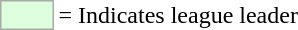<table>
<tr>
<td style="background:#DDFFDD; border:1px solid #aaa; width:2em;"></td>
<td>= Indicates league leader</td>
</tr>
</table>
